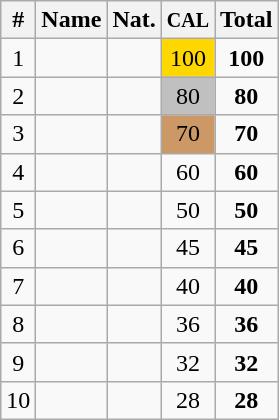<table class="wikitable sortable" style="text-align:center;">
<tr>
<th>#</th>
<th>Name</th>
<th>Nat.</th>
<th><small>CAL</small></th>
<th>Total</th>
</tr>
<tr>
<td>1</td>
<td align=left></td>
<td></td>
<td bgcolor=gold>100</td>
<td><strong>100</strong></td>
</tr>
<tr>
<td>2</td>
<td align=left></td>
<td></td>
<td bgcolor=silver>80</td>
<td><strong>80</strong></td>
</tr>
<tr>
<td>3</td>
<td align=left></td>
<td></td>
<td bgcolor=cc9966>70</td>
<td><strong>70</strong></td>
</tr>
<tr>
<td>4</td>
<td align=left></td>
<td></td>
<td>60</td>
<td><strong>60</strong></td>
</tr>
<tr>
<td>5</td>
<td align=left></td>
<td></td>
<td>50</td>
<td><strong>50</strong></td>
</tr>
<tr>
<td>6</td>
<td align=left></td>
<td></td>
<td>45</td>
<td><strong>45</strong></td>
</tr>
<tr>
<td>7</td>
<td align=left></td>
<td></td>
<td>40</td>
<td><strong>40</strong></td>
</tr>
<tr>
<td>8</td>
<td align=left></td>
<td></td>
<td>36</td>
<td><strong>36</strong></td>
</tr>
<tr>
<td>9</td>
<td align=left></td>
<td></td>
<td>32</td>
<td><strong>32</strong></td>
</tr>
<tr>
<td>10</td>
<td align=left></td>
<td></td>
<td>28</td>
<td><strong>28</strong></td>
</tr>
</table>
